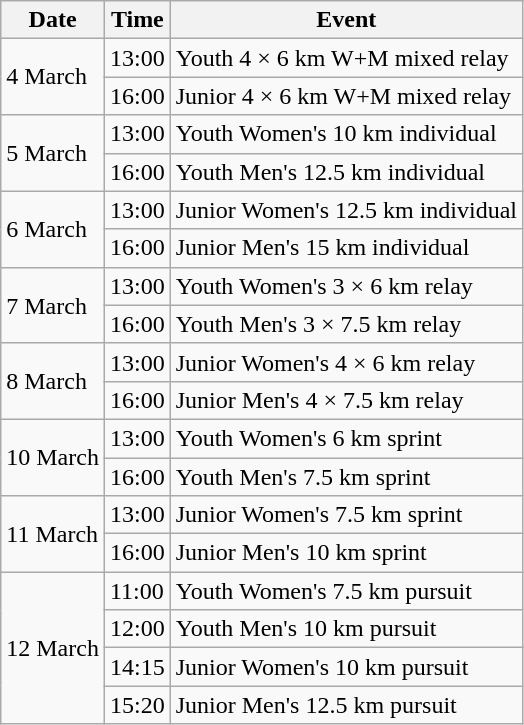<table class="wikitable">
<tr>
<th>Date</th>
<th>Time</th>
<th>Event</th>
</tr>
<tr>
<td rowspan=2>4 March</td>
<td>13:00</td>
<td>Youth 4 × 6 km W+M mixed relay</td>
</tr>
<tr>
<td>16:00</td>
<td>Junior 4 × 6 km W+M mixed relay</td>
</tr>
<tr>
<td rowspan=2>5 March</td>
<td>13:00</td>
<td>Youth Women's 10 km individual</td>
</tr>
<tr>
<td>16:00</td>
<td>Youth Men's 12.5 km individual</td>
</tr>
<tr>
<td rowspan=2>6 March</td>
<td>13:00</td>
<td>Junior Women's 12.5 km individual</td>
</tr>
<tr>
<td>16:00</td>
<td>Junior Men's 15 km individual</td>
</tr>
<tr>
<td rowspan=2>7 March</td>
<td>13:00</td>
<td>Youth Women's 3 × 6 km relay</td>
</tr>
<tr>
<td>16:00</td>
<td>Youth Men's 3 × 7.5 km relay</td>
</tr>
<tr>
<td rowspan=2>8 March</td>
<td>13:00</td>
<td>Junior Women's 4 × 6 km relay</td>
</tr>
<tr>
<td>16:00</td>
<td>Junior Men's 4 × 7.5 km relay</td>
</tr>
<tr>
<td rowspan=2>10 March</td>
<td>13:00</td>
<td>Youth Women's 6 km sprint</td>
</tr>
<tr>
<td>16:00</td>
<td>Youth Men's 7.5 km sprint</td>
</tr>
<tr>
<td rowspan=2>11 March</td>
<td>13:00</td>
<td>Junior Women's 7.5 km sprint</td>
</tr>
<tr>
<td>16:00</td>
<td>Junior Men's 10 km sprint</td>
</tr>
<tr>
<td rowspan=4>12 March</td>
<td>11:00</td>
<td>Youth Women's 7.5 km pursuit</td>
</tr>
<tr>
<td>12:00</td>
<td>Youth Men's 10 km pursuit</td>
</tr>
<tr>
<td>14:15</td>
<td>Junior Women's 10 km pursuit</td>
</tr>
<tr>
<td>15:20</td>
<td>Junior Men's 12.5 km pursuit</td>
</tr>
</table>
